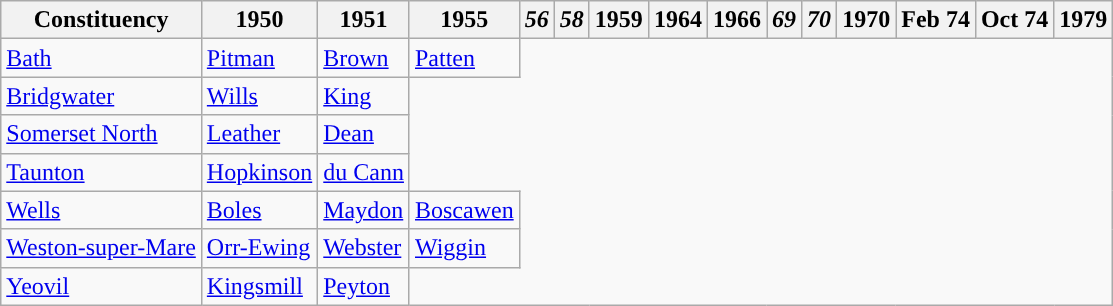<table class="wikitable">
<tr>
<th>Constituency</th>
<th>1950</th>
<th>1951</th>
<th>1955</th>
<th><em>56</em></th>
<th><em>58</em></th>
<th>1959</th>
<th>1964</th>
<th>1966</th>
<th><em>69</em></th>
<th><em>70</em></th>
<th>1970</th>
<th>Feb 74</th>
<th>Oct 74</th>
<th>1979</th>
</tr>
<tr>
<td><a href='#'>Bath</a></td>
<td><a href='#'>Pitman</a></td>
<td><a href='#'>Brown</a></td>
<td><a href='#'>Patten</a></td>
</tr>
<tr>
<td><a href='#'>Bridgwater</a></td>
<td><a href='#'>Wills</a></td>
<td><a href='#'>King</a></td>
</tr>
<tr>
<td><a href='#'>Somerset North</a></td>
<td><a href='#'>Leather</a></td>
<td><a href='#'>Dean</a></td>
</tr>
<tr>
<td><a href='#'>Taunton</a></td>
<td><a href='#'>Hopkinson</a></td>
<td><a href='#'>du Cann</a></td>
</tr>
<tr>
<td><a href='#'>Wells</a></td>
<td><a href='#'>Boles</a></td>
<td><a href='#'>Maydon</a></td>
<td><a href='#'>Boscawen</a></td>
</tr>
<tr>
<td><a href='#'>Weston-super-Mare</a></td>
<td><a href='#'>Orr-Ewing</a></td>
<td><a href='#'>Webster</a></td>
<td><a href='#'>Wiggin</a></td>
</tr>
<tr>
<td><a href='#'>Yeovil</a></td>
<td><a href='#'>Kingsmill</a></td>
<td><a href='#'>Peyton</a></td>
</tr>
</table>
